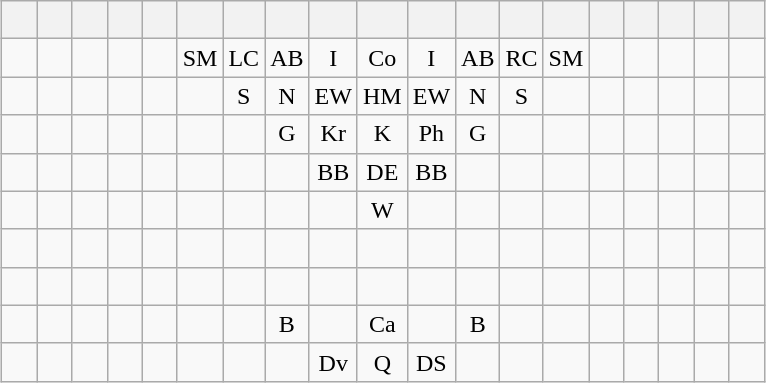<table class="wikitable" style="margin:1em auto;">
<tr align="center">
<th>    </th>
<th>    </th>
<th>    </th>
<th>    </th>
<th>    </th>
<th>    </th>
<th>    </th>
<th>    </th>
<th>    </th>
<th>    </th>
<th>    </th>
<th>    </th>
<th>    </th>
<th>    </th>
<th>    </th>
<th>    </th>
<th>    </th>
<th>    </th>
<th>    </th>
</tr>
<tr align="center">
<td> </td>
<td> </td>
<td> </td>
<td> </td>
<td> </td>
<td>SM</td>
<td>LC</td>
<td>AB</td>
<td>I</td>
<td>Co</td>
<td>I</td>
<td>AB</td>
<td>RC</td>
<td>SM</td>
<td> </td>
<td> </td>
<td> </td>
<td> </td>
<td> </td>
</tr>
<tr align="center">
<td> </td>
<td> </td>
<td> </td>
<td> </td>
<td> </td>
<td> </td>
<td>S</td>
<td>N</td>
<td>EW</td>
<td>HM</td>
<td>EW</td>
<td>N</td>
<td>S</td>
<td> </td>
<td> </td>
<td> </td>
<td> </td>
<td> </td>
<td> </td>
</tr>
<tr align="center">
<td> </td>
<td> </td>
<td> </td>
<td> </td>
<td> </td>
<td> </td>
<td> </td>
<td>G</td>
<td>Kr</td>
<td>K</td>
<td>Ph</td>
<td>G</td>
<td> </td>
<td> </td>
<td> </td>
<td> </td>
<td> </td>
<td> </td>
<td> </td>
</tr>
<tr align="center">
<td> </td>
<td> </td>
<td> </td>
<td> </td>
<td> </td>
<td> </td>
<td> </td>
<td> </td>
<td>BB</td>
<td>DE</td>
<td>BB</td>
<td> </td>
<td> </td>
<td> </td>
<td> </td>
<td> </td>
<td> </td>
<td> </td>
<td> </td>
</tr>
<tr align="center">
<td> </td>
<td> </td>
<td> </td>
<td> </td>
<td> </td>
<td> </td>
<td> </td>
<td> </td>
<td> </td>
<td>W</td>
<td> </td>
<td> </td>
<td> </td>
<td> </td>
<td> </td>
<td> </td>
<td> </td>
<td> </td>
<td> </td>
</tr>
<tr align="center">
<td> </td>
<td> </td>
<td> </td>
<td> </td>
<td> </td>
<td> </td>
<td> </td>
<td> </td>
<td> </td>
<td> </td>
<td> </td>
<td> </td>
<td> </td>
<td> </td>
<td> </td>
<td> </td>
<td> </td>
<td> </td>
<td> </td>
</tr>
<tr align="center">
<td> </td>
<td> </td>
<td> </td>
<td> </td>
<td> </td>
<td> </td>
<td> </td>
<td> </td>
<td> </td>
<td> </td>
<td> </td>
<td> </td>
<td> </td>
<td> </td>
<td> </td>
<td> </td>
<td> </td>
<td> </td>
<td> </td>
</tr>
<tr align="center">
<td> </td>
<td> </td>
<td> </td>
<td> </td>
<td> </td>
<td> </td>
<td> </td>
<td>B</td>
<td> </td>
<td>Ca</td>
<td> </td>
<td>B</td>
<td> </td>
<td> </td>
<td> </td>
<td> </td>
<td> </td>
<td> </td>
<td> </td>
</tr>
<tr align="center">
<td> </td>
<td> </td>
<td> </td>
<td> </td>
<td> </td>
<td> </td>
<td> </td>
<td> </td>
<td>Dv</td>
<td>Q</td>
<td>DS</td>
<td> </td>
<td> </td>
<td> </td>
<td> </td>
<td> </td>
<td> </td>
<td> </td>
<td> </td>
</tr>
</table>
